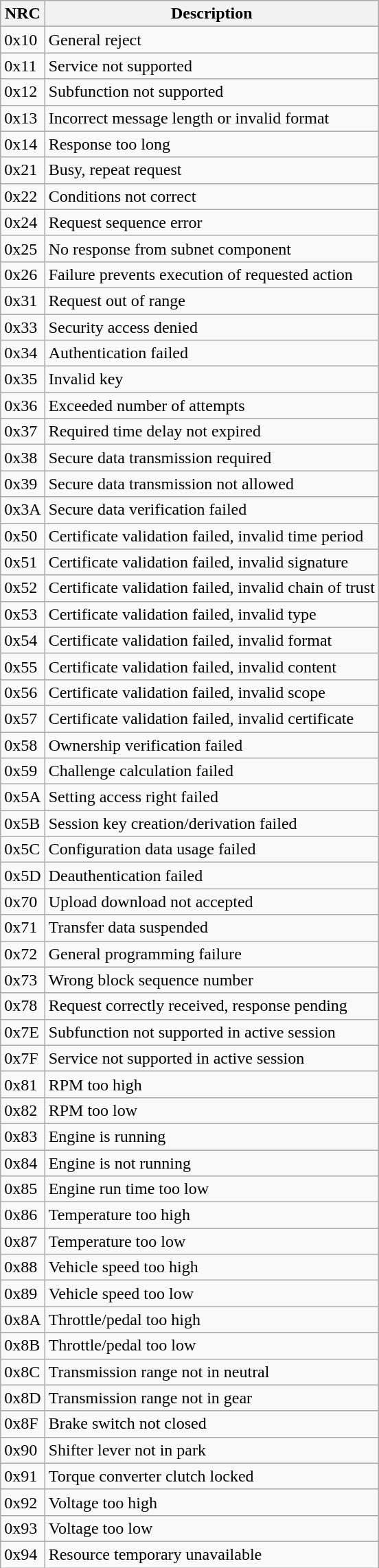<table class="wikitable">
<tr>
<th>NRC</th>
<th>Description</th>
</tr>
<tr>
<td>0x10</td>
<td>General reject</td>
</tr>
<tr>
<td>0x11</td>
<td>Service not supported</td>
</tr>
<tr>
<td>0x12</td>
<td>Subfunction not supported</td>
</tr>
<tr>
<td>0x13</td>
<td>Incorrect message length or invalid format</td>
</tr>
<tr>
<td>0x14</td>
<td>Response too long</td>
</tr>
<tr>
<td>0x21</td>
<td>Busy, repeat request</td>
</tr>
<tr>
<td>0x22</td>
<td>Conditions not correct</td>
</tr>
<tr>
<td>0x24</td>
<td>Request sequence error</td>
</tr>
<tr>
<td>0x25</td>
<td>No response from subnet component</td>
</tr>
<tr>
<td>0x26</td>
<td>Failure prevents execution of requested action</td>
</tr>
<tr>
<td>0x31</td>
<td>Request out of range</td>
</tr>
<tr>
<td>0x33</td>
<td>Security access denied</td>
</tr>
<tr>
<td>0x34</td>
<td>Authentication failed</td>
</tr>
<tr>
<td>0x35</td>
<td>Invalid key</td>
</tr>
<tr>
<td>0x36</td>
<td>Exceeded number of attempts</td>
</tr>
<tr>
<td>0x37</td>
<td>Required time delay not expired</td>
</tr>
<tr>
<td>0x38</td>
<td>Secure data transmission required</td>
</tr>
<tr>
<td>0x39</td>
<td>Secure data transmission not allowed</td>
</tr>
<tr>
<td>0x3A</td>
<td>Secure data verification failed</td>
</tr>
<tr>
<td>0x50</td>
<td>Certificate validation failed, invalid time period</td>
</tr>
<tr>
<td>0x51</td>
<td>Certificate validation failed, invalid signature</td>
</tr>
<tr>
<td>0x52</td>
<td>Certificate validation failed, invalid chain of trust</td>
</tr>
<tr>
<td>0x53</td>
<td>Certificate validation failed, invalid type</td>
</tr>
<tr>
<td>0x54</td>
<td>Certificate validation failed, invalid format</td>
</tr>
<tr>
<td>0x55</td>
<td>Certificate validation failed, invalid content</td>
</tr>
<tr>
<td>0x56</td>
<td>Certificate validation failed, invalid scope</td>
</tr>
<tr>
<td>0x57</td>
<td>Certificate validation failed, invalid certificate</td>
</tr>
<tr>
<td>0x58</td>
<td>Ownership verification failed</td>
</tr>
<tr>
<td>0x59</td>
<td>Challenge calculation failed</td>
</tr>
<tr>
<td>0x5A</td>
<td>Setting access right failed</td>
</tr>
<tr>
<td>0x5B</td>
<td>Session key creation/derivation failed</td>
</tr>
<tr>
<td>0x5C</td>
<td>Configuration data usage failed</td>
</tr>
<tr>
<td>0x5D</td>
<td>Deauthentication failed</td>
</tr>
<tr>
<td>0x70</td>
<td>Upload download not accepted</td>
</tr>
<tr>
<td>0x71</td>
<td>Transfer data suspended</td>
</tr>
<tr>
<td>0x72</td>
<td>General programming failure</td>
</tr>
<tr>
<td>0x73</td>
<td>Wrong block sequence number</td>
</tr>
<tr>
<td>0x78</td>
<td>Request correctly received, response pending</td>
</tr>
<tr>
<td>0x7E</td>
<td>Subfunction not supported in active session</td>
</tr>
<tr>
<td>0x7F</td>
<td>Service not supported in active session</td>
</tr>
<tr>
<td>0x81</td>
<td>RPM too high</td>
</tr>
<tr>
<td>0x82</td>
<td>RPM too low</td>
</tr>
<tr>
<td>0x83</td>
<td>Engine is running</td>
</tr>
<tr>
<td>0x84</td>
<td>Engine is not running</td>
</tr>
<tr>
<td>0x85</td>
<td>Engine run time too low</td>
</tr>
<tr>
<td>0x86</td>
<td>Temperature too high</td>
</tr>
<tr>
<td>0x87</td>
<td>Temperature too low</td>
</tr>
<tr>
<td>0x88</td>
<td>Vehicle speed too high</td>
</tr>
<tr>
<td>0x89</td>
<td>Vehicle speed too low</td>
</tr>
<tr>
<td>0x8A</td>
<td>Throttle/pedal too high</td>
</tr>
<tr>
<td>0x8B</td>
<td>Throttle/pedal too low</td>
</tr>
<tr>
<td>0x8C</td>
<td>Transmission range not in neutral</td>
</tr>
<tr>
<td>0x8D</td>
<td>Transmission range not in gear</td>
</tr>
<tr>
<td>0x8F</td>
<td>Brake switch not closed</td>
</tr>
<tr>
<td>0x90</td>
<td>Shifter lever not in park</td>
</tr>
<tr>
<td>0x91</td>
<td>Torque converter clutch locked</td>
</tr>
<tr>
<td>0x92</td>
<td>Voltage too high</td>
</tr>
<tr>
<td>0x93</td>
<td>Voltage too low</td>
</tr>
<tr>
<td>0x94</td>
<td>Resource temporary unavailable</td>
</tr>
</table>
